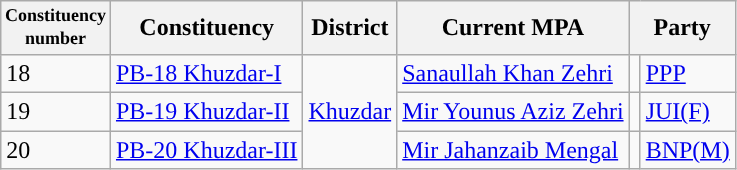<table class="wikitable">
<tr>
<th width="50px" style="font-size:75%">Constituency number</th>
<th>Constituency</th>
<th>District</th>
<th>Current MPA</th>
<th colspan="2">Party</th>
</tr>
<tr>
<td>18</td>
<td><a href='#'>PB-18 Khuzdar-I</a></td>
<td rowspan="3"><a href='#'>Khuzdar</a></td>
<td><a href='#'>Sanaullah Khan Zehri</a></td>
<td></td>
<td><a href='#'>PPP</a></td>
</tr>
<tr>
<td>19</td>
<td><a href='#'>PB-19 Khuzdar-II</a></td>
<td><a href='#'>Mir Younus Aziz Zehri</a></td>
<td></td>
<td><a href='#'>JUI(F)</a></td>
</tr>
<tr>
<td>20</td>
<td><a href='#'>PB-20 Khuzdar-III</a></td>
<td><a href='#'>Mir Jahanzaib Mengal</a></td>
<td></td>
<td><a href='#'>BNP(M)</a></td>
</tr>
</table>
